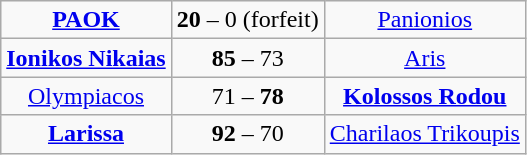<table class="wikitable" style="text-align: center; font-size:100%">
<tr>
<td><strong><a href='#'>PAOK</a></strong></td>
<td><strong>20</strong> – 0 (forfeit)</td>
<td><a href='#'>Panionios</a></td>
</tr>
<tr>
<td><strong><a href='#'>Ionikos Nikaias</a></strong></td>
<td><strong>85</strong> – 73</td>
<td><a href='#'>Aris</a></td>
</tr>
<tr>
<td><a href='#'>Olympiacos</a></td>
<td>71 – <strong>78</strong></td>
<td><strong><a href='#'>Kolossos Rodou</a></strong></td>
</tr>
<tr>
<td><strong><a href='#'>Larissa</a></strong></td>
<td><strong>92</strong> – 70</td>
<td><a href='#'>Charilaos Trikoupis</a></td>
</tr>
</table>
